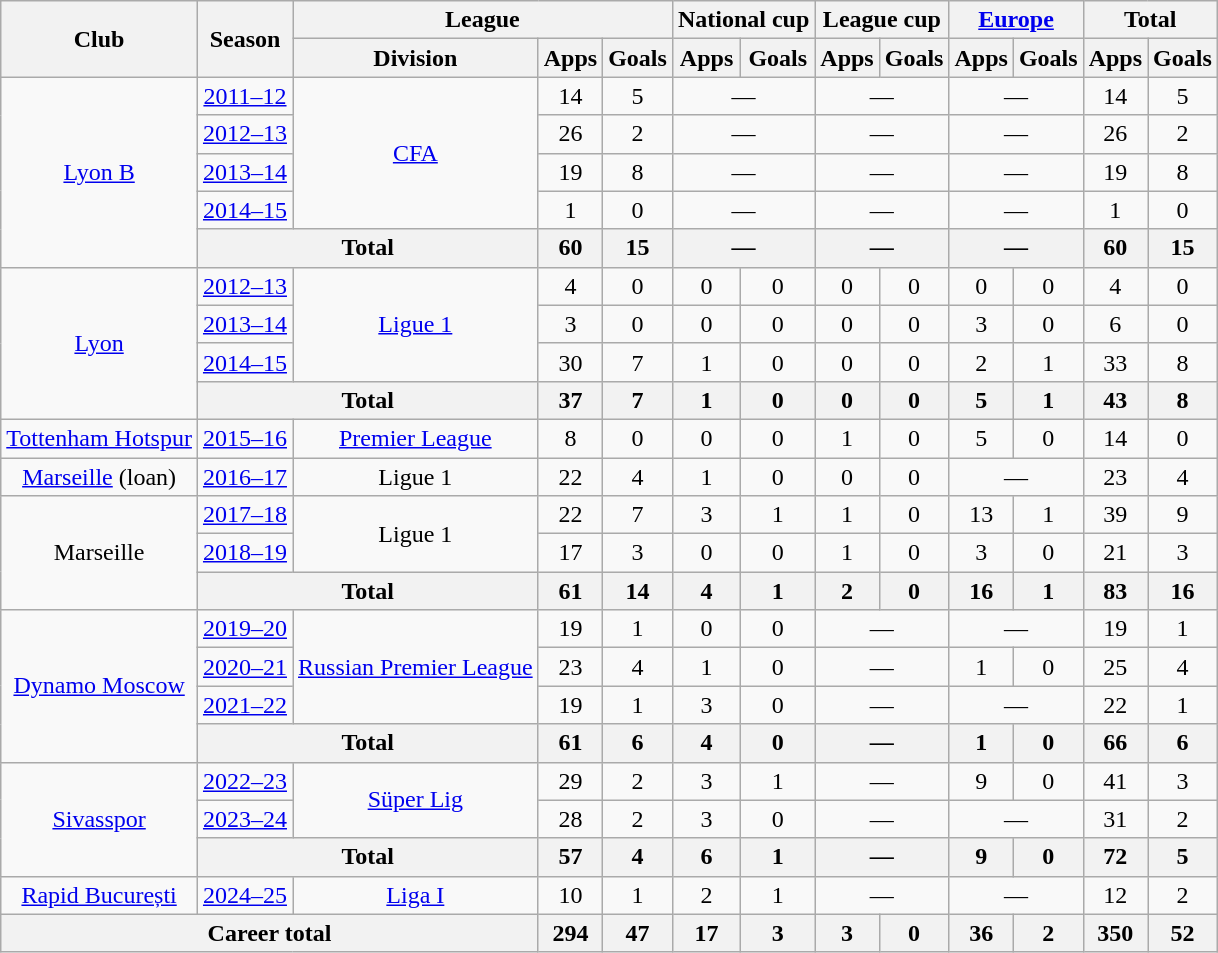<table class="wikitable" style="text-align: center">
<tr>
<th rowspan="2">Club</th>
<th rowspan="2">Season</th>
<th colspan="3">League</th>
<th colspan="2">National cup</th>
<th colspan="2">League cup</th>
<th colspan="2"><a href='#'>Europe</a></th>
<th colspan="2">Total</th>
</tr>
<tr>
<th>Division</th>
<th>Apps</th>
<th>Goals</th>
<th>Apps</th>
<th>Goals</th>
<th>Apps</th>
<th>Goals</th>
<th>Apps</th>
<th>Goals</th>
<th>Apps</th>
<th>Goals</th>
</tr>
<tr>
<td rowspan="5"><a href='#'>Lyon B</a></td>
<td><a href='#'>2011–12</a></td>
<td rowspan="4"><a href='#'>CFA</a></td>
<td>14</td>
<td>5</td>
<td colspan="2">—</td>
<td colspan="2">—</td>
<td colspan="2">—</td>
<td>14</td>
<td>5</td>
</tr>
<tr>
<td><a href='#'>2012–13</a></td>
<td>26</td>
<td>2</td>
<td colspan="2">—</td>
<td colspan="2">—</td>
<td colspan="2">—</td>
<td>26</td>
<td>2</td>
</tr>
<tr>
<td><a href='#'>2013–14</a></td>
<td>19</td>
<td>8</td>
<td colspan="2">—</td>
<td colspan="2">—</td>
<td colspan="2">—</td>
<td>19</td>
<td>8</td>
</tr>
<tr>
<td><a href='#'>2014–15</a></td>
<td>1</td>
<td>0</td>
<td colspan="2">—</td>
<td colspan="2">—</td>
<td colspan="2">—</td>
<td>1</td>
<td>0</td>
</tr>
<tr>
<th colspan="2">Total</th>
<th>60</th>
<th>15</th>
<th colspan="2">—</th>
<th colspan="2">—</th>
<th colspan="2">—</th>
<th>60</th>
<th>15</th>
</tr>
<tr>
<td rowspan="4"><a href='#'>Lyon</a></td>
<td><a href='#'>2012–13</a></td>
<td rowspan="3"><a href='#'>Ligue 1</a></td>
<td>4</td>
<td>0</td>
<td>0</td>
<td>0</td>
<td>0</td>
<td>0</td>
<td>0</td>
<td>0</td>
<td>4</td>
<td>0</td>
</tr>
<tr>
<td><a href='#'>2013–14</a></td>
<td>3</td>
<td>0</td>
<td>0</td>
<td>0</td>
<td>0</td>
<td>0</td>
<td>3</td>
<td>0</td>
<td>6</td>
<td>0</td>
</tr>
<tr>
<td><a href='#'>2014–15</a></td>
<td>30</td>
<td>7</td>
<td>1</td>
<td>0</td>
<td>0</td>
<td>0</td>
<td>2</td>
<td>1</td>
<td>33</td>
<td>8</td>
</tr>
<tr>
<th colspan="2">Total</th>
<th>37</th>
<th>7</th>
<th>1</th>
<th>0</th>
<th>0</th>
<th>0</th>
<th>5</th>
<th>1</th>
<th>43</th>
<th>8</th>
</tr>
<tr>
<td><a href='#'>Tottenham Hotspur</a></td>
<td><a href='#'>2015–16</a></td>
<td><a href='#'>Premier League</a></td>
<td>8</td>
<td>0</td>
<td>0</td>
<td>0</td>
<td>1</td>
<td>0</td>
<td>5</td>
<td>0</td>
<td>14</td>
<td>0</td>
</tr>
<tr>
<td><a href='#'>Marseille</a> (loan)</td>
<td><a href='#'>2016–17</a></td>
<td>Ligue 1</td>
<td>22</td>
<td>4</td>
<td>1</td>
<td>0</td>
<td>0</td>
<td>0</td>
<td colspan="2">—</td>
<td>23</td>
<td>4</td>
</tr>
<tr>
<td rowspan="3">Marseille</td>
<td><a href='#'>2017–18</a></td>
<td rowspan="2">Ligue 1</td>
<td>22</td>
<td>7</td>
<td>3</td>
<td>1</td>
<td>1</td>
<td>0</td>
<td>13</td>
<td>1</td>
<td>39</td>
<td>9</td>
</tr>
<tr>
<td><a href='#'>2018–19</a></td>
<td>17</td>
<td>3</td>
<td>0</td>
<td>0</td>
<td>1</td>
<td>0</td>
<td>3</td>
<td>0</td>
<td>21</td>
<td>3</td>
</tr>
<tr>
<th colspan="2">Total</th>
<th>61</th>
<th>14</th>
<th>4</th>
<th>1</th>
<th>2</th>
<th>0</th>
<th>16</th>
<th>1</th>
<th>83</th>
<th>16</th>
</tr>
<tr>
<td rowspan="4"><a href='#'>Dynamo Moscow</a></td>
<td><a href='#'>2019–20</a></td>
<td rowspan="3"><a href='#'>Russian Premier League</a></td>
<td>19</td>
<td>1</td>
<td>0</td>
<td>0</td>
<td colspan="2">—</td>
<td colspan="2">—</td>
<td>19</td>
<td>1</td>
</tr>
<tr>
<td><a href='#'>2020–21</a></td>
<td>23</td>
<td>4</td>
<td>1</td>
<td>0</td>
<td colspan="2">—</td>
<td>1</td>
<td>0</td>
<td>25</td>
<td>4</td>
</tr>
<tr>
<td><a href='#'>2021–22</a></td>
<td>19</td>
<td>1</td>
<td>3</td>
<td>0</td>
<td colspan="2">—</td>
<td colspan="2">—</td>
<td>22</td>
<td>1</td>
</tr>
<tr>
<th colspan="2">Total</th>
<th>61</th>
<th>6</th>
<th>4</th>
<th>0</th>
<th colspan="2">—</th>
<th>1</th>
<th>0</th>
<th>66</th>
<th>6</th>
</tr>
<tr>
<td rowspan="3"><a href='#'>Sivasspor</a></td>
<td><a href='#'>2022–23</a></td>
<td rowspan="2"><a href='#'>Süper Lig</a></td>
<td>29</td>
<td>2</td>
<td>3</td>
<td>1</td>
<td colspan="2">—</td>
<td>9</td>
<td>0</td>
<td>41</td>
<td>3</td>
</tr>
<tr>
<td><a href='#'>2023–24</a></td>
<td>28</td>
<td>2</td>
<td>3</td>
<td>0</td>
<td colspan="2">—</td>
<td colspan="2">—</td>
<td>31</td>
<td>2</td>
</tr>
<tr>
<th colspan="2">Total</th>
<th>57</th>
<th>4</th>
<th>6</th>
<th>1</th>
<th colspan="2">—</th>
<th>9</th>
<th>0</th>
<th>72</th>
<th>5</th>
</tr>
<tr>
<td><a href='#'>Rapid București</a></td>
<td><a href='#'>2024–25</a></td>
<td><a href='#'>Liga I</a></td>
<td>10</td>
<td>1</td>
<td>2</td>
<td>1</td>
<td colspan="2">—</td>
<td colspan="2">—</td>
<td>12</td>
<td>2</td>
</tr>
<tr>
<th colspan="3">Career total</th>
<th>294</th>
<th>47</th>
<th>17</th>
<th>3</th>
<th>3</th>
<th>0</th>
<th>36</th>
<th>2</th>
<th>350</th>
<th>52</th>
</tr>
</table>
